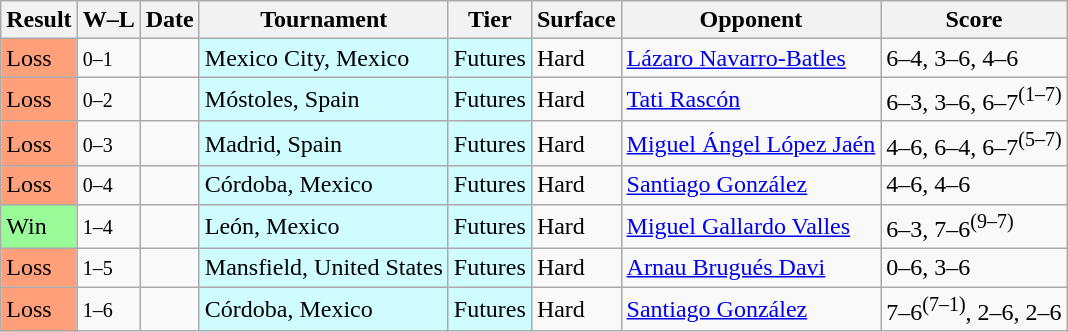<table class="sortable wikitable">
<tr>
<th>Result</th>
<th class="unsortable">W–L</th>
<th>Date</th>
<th>Tournament</th>
<th>Tier</th>
<th>Surface</th>
<th>Opponent</th>
<th class="unsortable">Score</th>
</tr>
<tr>
<td bgcolor=ffa07a>Loss</td>
<td><small>0–1</small></td>
<td></td>
<td bgcolor=cffcff>Mexico City, Mexico</td>
<td bgcolor=cffcff>Futures</td>
<td>Hard</td>
<td> <a href='#'>Lázaro Navarro-Batles</a></td>
<td>6–4, 3–6, 4–6</td>
</tr>
<tr>
<td bgcolor=ffa07a>Loss</td>
<td><small>0–2</small></td>
<td></td>
<td bgcolor=cffcff>Móstoles, Spain</td>
<td bgcolor=cffcff>Futures</td>
<td>Hard</td>
<td> <a href='#'>Tati Rascón</a></td>
<td>6–3, 3–6, 6–7<sup>(1–7)</sup></td>
</tr>
<tr>
<td bgcolor=ffa07a>Loss</td>
<td><small>0–3</small></td>
<td></td>
<td bgcolor=cffcff>Madrid, Spain</td>
<td bgcolor=cffcff>Futures</td>
<td>Hard</td>
<td> <a href='#'>Miguel Ángel López Jaén</a></td>
<td>4–6, 6–4, 6–7<sup>(5–7)</sup></td>
</tr>
<tr>
<td bgcolor=ffa07a>Loss</td>
<td><small>0–4</small></td>
<td></td>
<td bgcolor=cffcff>Córdoba, Mexico</td>
<td bgcolor=cffcff>Futures</td>
<td>Hard</td>
<td> <a href='#'>Santiago González</a></td>
<td>4–6, 4–6</td>
</tr>
<tr>
<td bgcolor=98fb98>Win</td>
<td><small>1–4</small></td>
<td></td>
<td bgcolor=cffcff>León, Mexico</td>
<td bgcolor=cffcff>Futures</td>
<td>Hard</td>
<td> <a href='#'>Miguel Gallardo Valles</a></td>
<td>6–3, 7–6<sup>(9–7)</sup></td>
</tr>
<tr>
<td bgcolor=ffa07a>Loss</td>
<td><small>1–5</small></td>
<td></td>
<td bgcolor=cffcff>Mansfield, United States</td>
<td bgcolor=cffcff>Futures</td>
<td>Hard</td>
<td> <a href='#'>Arnau Brugués Davi</a></td>
<td>0–6, 3–6</td>
</tr>
<tr>
<td bgcolor=ffa07a>Loss</td>
<td><small>1–6</small></td>
<td></td>
<td bgcolor=cffcff>Córdoba, Mexico</td>
<td bgcolor=cffcff>Futures</td>
<td>Hard</td>
<td> <a href='#'>Santiago González</a></td>
<td>7–6<sup>(7–1)</sup>, 2–6, 2–6</td>
</tr>
</table>
